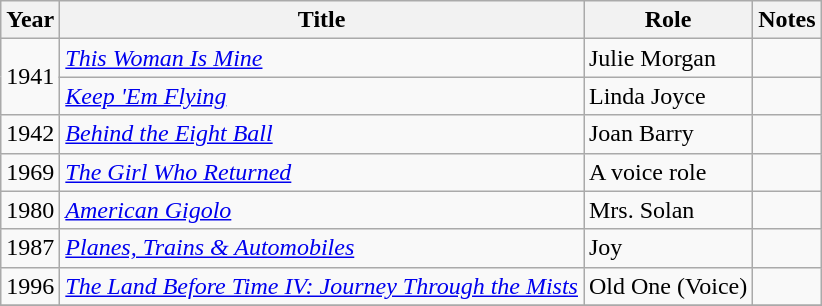<table class="wikitable sortable">
<tr>
<th>Year</th>
<th>Title</th>
<th>Role</th>
<th class="unsortable">Notes</th>
</tr>
<tr>
<td rowspan="2">1941</td>
<td><em><a href='#'>This Woman Is Mine</a></em></td>
<td>Julie Morgan</td>
<td></td>
</tr>
<tr>
<td><em><a href='#'>Keep 'Em Flying</a></em></td>
<td>Linda Joyce</td>
<td></td>
</tr>
<tr>
<td>1942</td>
<td><em><a href='#'>Behind the Eight Ball</a></em></td>
<td>Joan Barry</td>
<td></td>
</tr>
<tr>
<td>1969</td>
<td><em><a href='#'>The Girl Who Returned</a></em></td>
<td>A voice role</td>
<td></td>
</tr>
<tr>
<td>1980</td>
<td><em><a href='#'>American Gigolo</a></em></td>
<td>Mrs. Solan</td>
<td></td>
</tr>
<tr>
<td>1987</td>
<td><em><a href='#'>Planes, Trains & Automobiles</a></em></td>
<td>Joy</td>
<td></td>
</tr>
<tr>
<td>1996</td>
<td><em><a href='#'>The Land Before Time IV: Journey Through the Mists</a></em></td>
<td>Old One (Voice)</td>
<td></td>
</tr>
<tr>
</tr>
</table>
